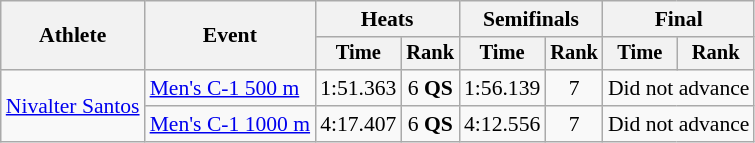<table class=wikitable style="font-size:90%">
<tr>
<th rowspan="2">Athlete</th>
<th rowspan="2">Event</th>
<th colspan="2">Heats</th>
<th colspan="2">Semifinals</th>
<th colspan="2">Final</th>
</tr>
<tr style="font-size:95%">
<th>Time</th>
<th>Rank</th>
<th>Time</th>
<th>Rank</th>
<th>Time</th>
<th>Rank</th>
</tr>
<tr align=center>
<td align=left rowspan=2><a href='#'>Nivalter Santos</a></td>
<td align=left><a href='#'>Men's C-1 500 m</a></td>
<td>1:51.363</td>
<td>6 <strong>QS</strong></td>
<td>1:56.139</td>
<td>7</td>
<td colspan=2>Did not advance</td>
</tr>
<tr align=center>
<td align=left><a href='#'>Men's C-1 1000 m</a></td>
<td>4:17.407</td>
<td>6 <strong>QS</strong></td>
<td>4:12.556</td>
<td>7</td>
<td colspan=2>Did not advance</td>
</tr>
</table>
